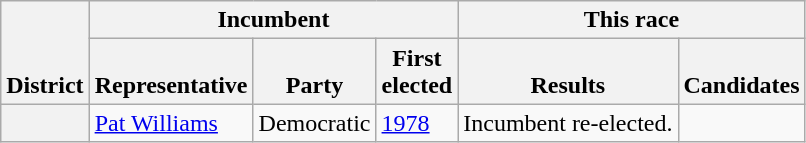<table class=wikitable>
<tr valign=bottom>
<th rowspan=2>District</th>
<th colspan=3>Incumbent</th>
<th colspan=2>This race</th>
</tr>
<tr valign=bottom>
<th>Representative</th>
<th>Party</th>
<th>First<br>elected</th>
<th>Results</th>
<th>Candidates</th>
</tr>
<tr>
<th></th>
<td><a href='#'>Pat Williams</a></td>
<td>Democratic</td>
<td><a href='#'>1978</a></td>
<td>Incumbent re-elected.</td>
<td nowrap></td>
</tr>
</table>
